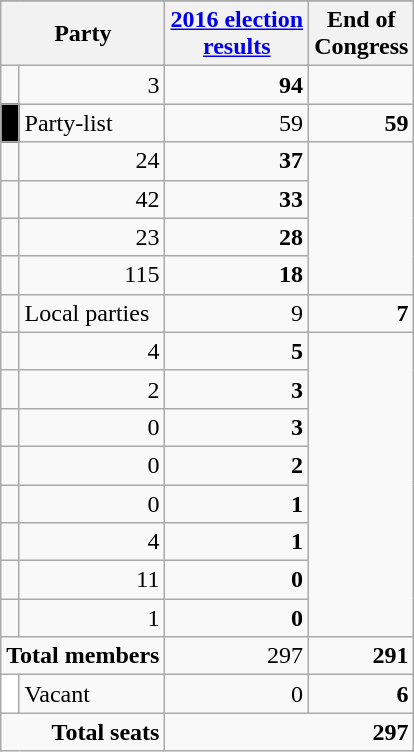<table class="wikitable sortable" style="text-align:right">
<tr>
</tr>
<tr>
<th colspan="2" style="text-align:center;">Party</th>
<th><a href='#'>2016 election<br>results</a></th>
<th>End of<br>Congress</th>
</tr>
<tr>
<td></td>
<td>3</td>
<td><strong>94</strong></td>
</tr>
<tr>
<td bgcolor="black"> </td>
<td style="text-align:left;">Party-list</td>
<td>59</td>
<td><strong>59</strong></td>
</tr>
<tr>
<td></td>
<td>24</td>
<td><strong>37</strong></td>
</tr>
<tr>
<td></td>
<td>42</td>
<td><strong>33</strong></td>
</tr>
<tr>
<td></td>
<td>23</td>
<td><strong>28</strong></td>
</tr>
<tr>
<td></td>
<td>115</td>
<td><strong>18</strong></td>
</tr>
<tr>
<td></td>
<td style="text-align:left;">Local parties</td>
<td>9</td>
<td><strong>7</strong></td>
</tr>
<tr>
<td></td>
<td>4</td>
<td><strong>5</strong></td>
</tr>
<tr>
<td></td>
<td>2</td>
<td><strong>3</strong></td>
</tr>
<tr>
<td></td>
<td>0</td>
<td><strong>3</strong></td>
</tr>
<tr>
<td></td>
<td>0</td>
<td><strong>2</strong></td>
</tr>
<tr>
<td></td>
<td>0</td>
<td><strong>1</strong></td>
</tr>
<tr>
<td></td>
<td>4</td>
<td><strong>1</strong></td>
</tr>
<tr>
<td></td>
<td>11</td>
<td><strong>0</strong></td>
</tr>
<tr>
<td></td>
<td>1</td>
<td><strong>0</strong></td>
</tr>
<tr>
<td colspan="2" rowspan="1"><strong>Total members</strong></td>
<td>297</td>
<td><strong>291</strong></td>
</tr>
<tr>
<td bgcolor="#FFFFFF"> </td>
<td style="text-align:left;">Vacant</td>
<td>0</td>
<td><strong>6</strong></td>
</tr>
<tr>
<td colspan="2" rowspan="1"><strong>Total seats</strong></td>
<td colspan="2"><strong>297</strong></td>
</tr>
</table>
